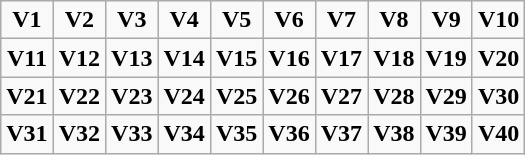<table class="wikitable" style="text-align: center;">
<tr valign="top">
<td><strong>V1</strong><br></td>
<td><strong>V2</strong><br></td>
<td><strong>V3</strong><br></td>
<td><strong>V4</strong><br></td>
<td><strong>V5</strong><br></td>
<td><strong>V6</strong><br></td>
<td><strong>V7</strong><br></td>
<td><strong>V8</strong><br></td>
<td><strong>V9</strong><br></td>
<td><strong>V10</strong><br></td>
</tr>
<tr valign="top">
<td><strong>V11</strong><br></td>
<td><strong>V12</strong><br></td>
<td><strong>V13</strong><br></td>
<td><strong>V14</strong><br></td>
<td><strong>V15</strong><br></td>
<td><strong>V16</strong><br></td>
<td><strong>V17</strong><br></td>
<td><strong>V18</strong><br></td>
<td><strong>V19</strong><br></td>
<td><strong>V20</strong><br></td>
</tr>
<tr valign="top">
<td><strong>V21</strong><br></td>
<td><strong>V22</strong><br></td>
<td><strong>V23</strong><br></td>
<td><strong>V24</strong><br></td>
<td><strong>V25</strong><br></td>
<td><strong>V26</strong><br></td>
<td><strong>V27</strong><br></td>
<td><strong>V28</strong><br></td>
<td><strong>V29</strong><br></td>
<td><strong>V30</strong><br></td>
</tr>
<tr valign="top">
<td><strong>V31</strong><br></td>
<td><strong>V32</strong><br></td>
<td><strong>V33</strong><br></td>
<td><strong>V34</strong><br></td>
<td><strong>V35</strong><br></td>
<td><strong>V36</strong><br></td>
<td><strong>V37</strong><br></td>
<td><strong>V38</strong><br></td>
<td><strong>V39</strong><br></td>
<td><strong>V40</strong><br></td>
</tr>
</table>
